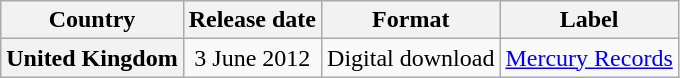<table class="wikitable plainrowheaders" style="text-align:center;" border="1">
<tr>
<th scope="col">Country</th>
<th scope="col">Release date</th>
<th scope="col">Format</th>
<th scope="col">Label</th>
</tr>
<tr>
<th scope="row">United Kingdom</th>
<td>3 June 2012</td>
<td>Digital download</td>
<td><a href='#'>Mercury Records</a></td>
</tr>
</table>
